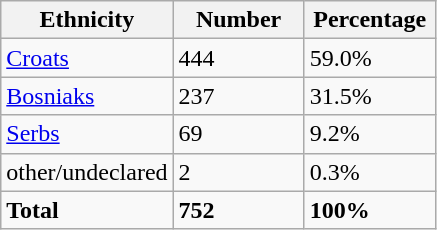<table class="wikitable">
<tr>
<th width="100px">Ethnicity</th>
<th width="80px">Number</th>
<th width="80px">Percentage</th>
</tr>
<tr>
<td><a href='#'>Croats</a></td>
<td>444</td>
<td>59.0%</td>
</tr>
<tr>
<td><a href='#'>Bosniaks</a></td>
<td>237</td>
<td>31.5%</td>
</tr>
<tr>
<td><a href='#'>Serbs</a></td>
<td>69</td>
<td>9.2%</td>
</tr>
<tr>
<td>other/undeclared</td>
<td>2</td>
<td>0.3%</td>
</tr>
<tr>
<td><strong>Total</strong></td>
<td><strong>752</strong></td>
<td><strong>100%</strong></td>
</tr>
</table>
